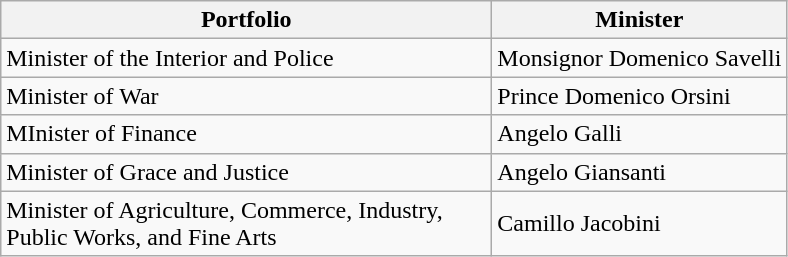<table class="wikitable">
<tr>
<th>Portfolio</th>
<th>Minister</th>
</tr>
<tr>
<td>Minister of the Interior and Police</td>
<td>Monsignor Domenico Savelli</td>
</tr>
<tr>
<td>Minister of War</td>
<td>Prince Domenico Orsini</td>
</tr>
<tr>
<td>MInister of Finance</td>
<td>Angelo Galli</td>
</tr>
<tr>
<td>Minister of Grace and Justice</td>
<td>Angelo Giansanti</td>
</tr>
<tr>
<td style="max-width: 20em;">Minister of Agriculture, Commerce, Industry, Public Works, and Fine Arts</td>
<td>Camillo Jacobini</td>
</tr>
</table>
